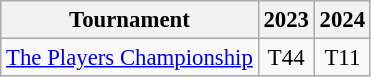<table class="wikitable" style="font-size:95%;text-align:center;">
<tr>
<th>Tournament</th>
<th>2023</th>
<th>2024</th>
</tr>
<tr>
<td align=left><a href='#'>The Players Championship</a></td>
<td>T44</td>
<td>T11</td>
</tr>
</table>
